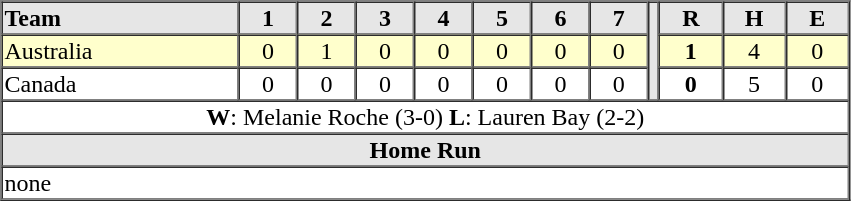<table border=1 cellspacing=0 width=567 style="margin-left:3em;">
<tr style="text-align:center; background-color:#e6e6e6;">
<th align=left width=28%>Team</th>
<th width=33>1</th>
<th width=33>2</th>
<th width=33>3</th>
<th width=33>4</th>
<th width=33>5</th>
<th width=33>6</th>
<th width=33>7</th>
<th rowspan="3" width=3></th>
<th width=36>R</th>
<th width=36>H</th>
<th width=36>E</th>
</tr>
<tr style="text-align:center;" bgcolor="#ffffcc">
<td align=left> Australia</td>
<td>0</td>
<td>1</td>
<td>0</td>
<td>0</td>
<td>0</td>
<td>0</td>
<td>0</td>
<td><strong>1</strong></td>
<td>4</td>
<td>0</td>
</tr>
<tr style="text-align:center;">
<td align=left> Canada</td>
<td>0</td>
<td>0</td>
<td>0</td>
<td>0</td>
<td>0</td>
<td>0</td>
<td>0</td>
<td><strong>0</strong></td>
<td>5</td>
<td>0</td>
</tr>
<tr style="text-align:center;">
<td colspan=13><strong>W</strong>: Melanie Roche (3-0) <strong>L</strong>: Lauren Bay (2-2)</td>
</tr>
<tr style="text-align:center; background-color:#e6e6e6;">
<th colspan=13>Home Run</th>
</tr>
<tr style="text-align:left;">
<td colspan=13>none</td>
</tr>
</table>
